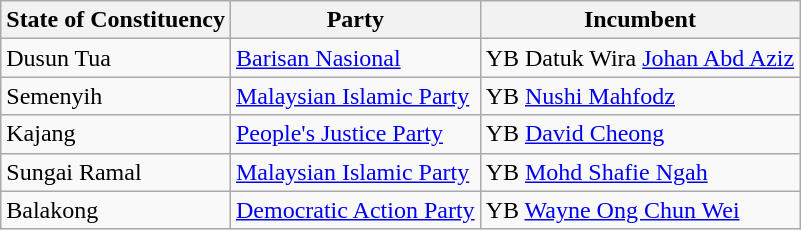<table class="wikitable">
<tr>
<th>State of Constituency</th>
<th>Party</th>
<th>Incumbent</th>
</tr>
<tr>
<td>Dusun Tua</td>
<td><a href='#'>Barisan Nasional</a></td>
<td>YB Datuk Wira <a href='#'>Johan Abd Aziz</a></td>
</tr>
<tr>
<td>Semenyih</td>
<td><a href='#'>Malaysian Islamic Party</a></td>
<td>YB <a href='#'>Nushi Mahfodz</a></td>
</tr>
<tr>
<td>Kajang</td>
<td><a href='#'>People's Justice Party</a></td>
<td>YB <a href='#'>David Cheong</a></td>
</tr>
<tr>
<td>Sungai Ramal</td>
<td><a href='#'>Malaysian Islamic Party</a></td>
<td>YB <a href='#'>Mohd Shafie Ngah</a></td>
</tr>
<tr>
<td>Balakong</td>
<td><a href='#'>Democratic Action Party</a></td>
<td>YB <a href='#'>Wayne Ong Chun Wei</a></td>
</tr>
</table>
